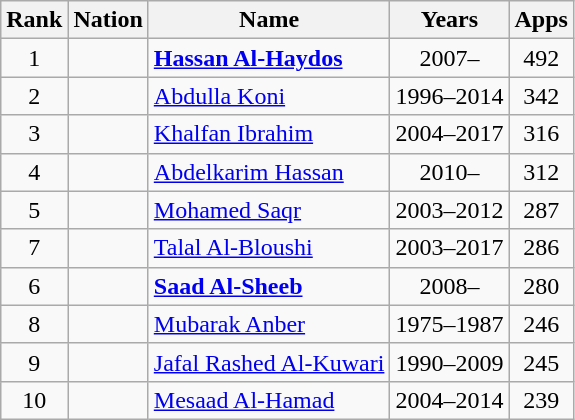<table class="wikitable sortable" style="text-align: center;">
<tr>
<th>Rank</th>
<th>Nation</th>
<th>Name</th>
<th>Years</th>
<th>Apps</th>
</tr>
<tr>
<td>1</td>
<td></td>
<td align="left"><strong><a href='#'>Hassan Al-Haydos</a></strong></td>
<td>2007–</td>
<td>492</td>
</tr>
<tr>
<td>2</td>
<td></td>
<td align="left"><a href='#'>Abdulla Koni</a></td>
<td>1996–2014</td>
<td>342</td>
</tr>
<tr>
<td>3</td>
<td></td>
<td align="left"><a href='#'>Khalfan Ibrahim</a></td>
<td>2004–2017</td>
<td>316</td>
</tr>
<tr>
<td>4</td>
<td></td>
<td align="left"><a href='#'>Abdelkarim Hassan</a></td>
<td>2010–</td>
<td>312</td>
</tr>
<tr>
<td>5</td>
<td></td>
<td align="left"><a href='#'>Mohamed Saqr</a></td>
<td>2003–2012</td>
<td>287</td>
</tr>
<tr>
<td>7</td>
<td></td>
<td align="left"><a href='#'>Talal Al-Bloushi</a></td>
<td>2003–2017</td>
<td>286</td>
</tr>
<tr>
<td>6</td>
<td></td>
<td align="left"><strong><a href='#'>Saad Al-Sheeb</a></strong></td>
<td>2008–</td>
<td>280</td>
</tr>
<tr>
<td>8</td>
<td></td>
<td align="left"><a href='#'>Mubarak Anber</a></td>
<td>1975–1987</td>
<td>246</td>
</tr>
<tr>
<td>9</td>
<td></td>
<td align="left"><a href='#'>Jafal Rashed Al-Kuwari</a></td>
<td>1990–2009</td>
<td>245</td>
</tr>
<tr>
<td>10</td>
<td></td>
<td align="left"><a href='#'>Mesaad Al-Hamad</a></td>
<td>2004–2014</td>
<td>239</td>
</tr>
</table>
